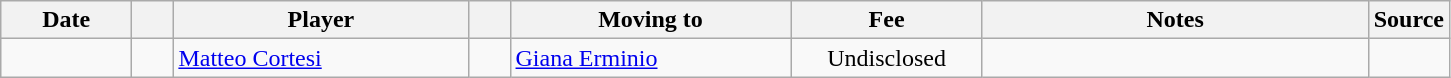<table class="wikitable sortable">
<tr>
<th style="width:80px;">Date</th>
<th style="width:20px;"></th>
<th style="width:190px;">Player</th>
<th style="width:20px;"></th>
<th style="width:180px;">Moving to</th>
<th style="width:120px;" class="unsortable">Fee</th>
<th style="width:250px;" class="unsortable">Notes</th>
<th style="width:20px;">Source</th>
</tr>
<tr>
<td></td>
<td align="center"></td>
<td> <a href='#'>Matteo Cortesi</a></td>
<td align="center"></td>
<td> <a href='#'>Giana Erminio</a></td>
<td align="center">Undisclosed</td>
<td align="center"></td>
<td><small></small></td>
</tr>
</table>
